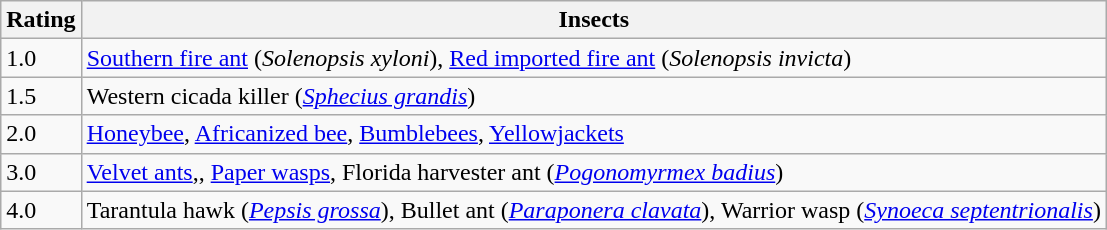<table class="wikitable">
<tr>
<th>Rating</th>
<th>Insects</th>
</tr>
<tr>
<td>1.0</td>
<td><a href='#'>Southern fire ant</a> (<em>Solenopsis xyloni</em>), <a href='#'>Red imported fire ant</a> (<em>Solenopsis invicta</em>)</td>
</tr>
<tr>
<td>1.5</td>
<td>Western cicada killer (<em><a href='#'>Sphecius grandis</a></em>)</td>
</tr>
<tr>
<td>2.0</td>
<td><a href='#'>Honeybee</a>, <a href='#'>Africanized bee</a>, <a href='#'>Bumblebees</a>, <a href='#'>Yellowjackets</a></td>
</tr>
<tr>
<td>3.0</td>
<td><a href='#'>Velvet ants</a>,, <a href='#'>Paper wasps</a>, Florida harvester ant (<em><a href='#'>Pogonomyrmex badius</a></em>)</td>
</tr>
<tr>
<td>4.0</td>
<td>Tarantula hawk (<em><a href='#'>Pepsis grossa</a></em>), Bullet ant (<em><a href='#'>Paraponera clavata</a></em>), Warrior wasp (<em><a href='#'>Synoeca septentrionalis</a></em>)</td>
</tr>
</table>
